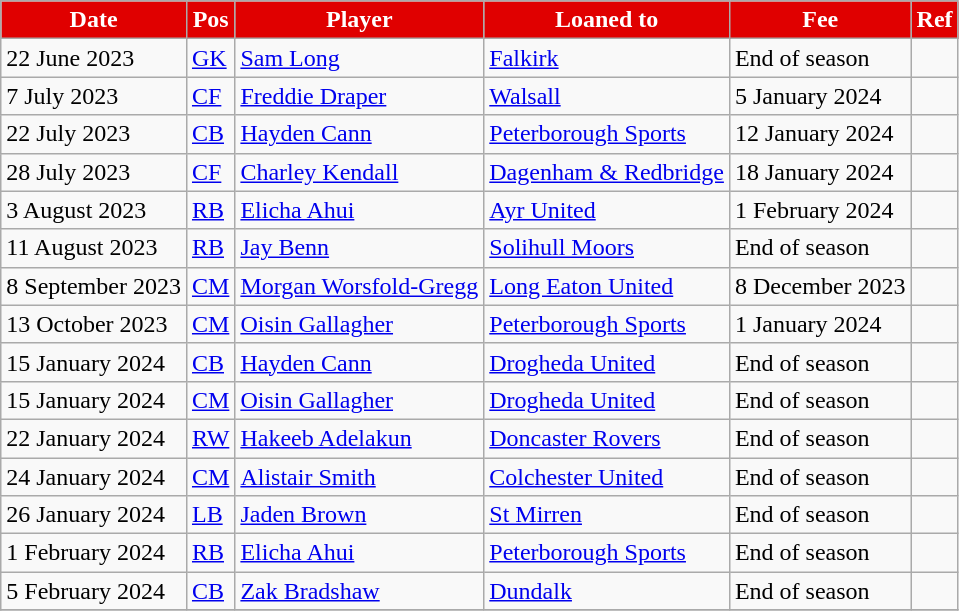<table class="wikitable plainrowheaders sortable">
<tr>
<th style="background:#E00000; color:white;">Date</th>
<th style="background:#E00000; color:white;">Pos</th>
<th style="background:#E00000; color:white;">Player</th>
<th style="background:#E00000; color:white;">Loaned to</th>
<th style="background:#E00000; color:white;">Fee</th>
<th style="background:#E00000; color:white;">Ref</th>
</tr>
<tr>
<td>22 June 2023</td>
<td><a href='#'>GK</a></td>
<td> <a href='#'>Sam Long</a></td>
<td> <a href='#'>Falkirk</a></td>
<td>End of season</td>
<td></td>
</tr>
<tr>
<td>7 July 2023</td>
<td><a href='#'>CF</a></td>
<td> <a href='#'>Freddie Draper</a></td>
<td> <a href='#'>Walsall</a></td>
<td>5 January 2024</td>
<td></td>
</tr>
<tr>
<td>22 July 2023</td>
<td><a href='#'>CB</a></td>
<td> <a href='#'>Hayden Cann</a></td>
<td> <a href='#'>Peterborough Sports</a></td>
<td>12 January 2024</td>
<td></td>
</tr>
<tr>
<td>28 July 2023</td>
<td><a href='#'>CF</a></td>
<td> <a href='#'>Charley Kendall</a></td>
<td> <a href='#'>Dagenham & Redbridge</a></td>
<td>18 January 2024</td>
<td></td>
</tr>
<tr>
<td>3 August 2023</td>
<td><a href='#'>RB</a></td>
<td> <a href='#'>Elicha Ahui</a></td>
<td> <a href='#'>Ayr United</a></td>
<td>1 February 2024</td>
<td></td>
</tr>
<tr>
<td>11 August 2023</td>
<td><a href='#'>RB</a></td>
<td> <a href='#'>Jay Benn</a></td>
<td> <a href='#'>Solihull Moors</a></td>
<td>End of season</td>
<td></td>
</tr>
<tr>
<td>8 September 2023</td>
<td><a href='#'>CM</a></td>
<td> <a href='#'>Morgan Worsfold-Gregg</a></td>
<td> <a href='#'>Long Eaton United</a></td>
<td>8 December 2023</td>
<td></td>
</tr>
<tr>
<td>13 October 2023</td>
<td><a href='#'>CM</a></td>
<td> <a href='#'>Oisin Gallagher</a></td>
<td> <a href='#'>Peterborough Sports</a></td>
<td>1 January 2024</td>
<td></td>
</tr>
<tr>
<td>15 January 2024</td>
<td><a href='#'>CB</a></td>
<td> <a href='#'>Hayden Cann</a></td>
<td> <a href='#'>Drogheda United</a></td>
<td>End of season</td>
<td></td>
</tr>
<tr>
<td>15 January 2024</td>
<td><a href='#'>CM</a></td>
<td> <a href='#'>Oisin Gallagher</a></td>
<td> <a href='#'>Drogheda United</a></td>
<td>End of season</td>
<td></td>
</tr>
<tr>
<td>22 January 2024</td>
<td><a href='#'>RW</a></td>
<td> <a href='#'>Hakeeb Adelakun</a></td>
<td> <a href='#'>Doncaster Rovers</a></td>
<td>End of season</td>
<td></td>
</tr>
<tr>
<td>24 January 2024</td>
<td><a href='#'>CM</a></td>
<td> <a href='#'>Alistair Smith</a></td>
<td> <a href='#'>Colchester United</a></td>
<td>End of season</td>
<td></td>
</tr>
<tr>
<td>26 January 2024</td>
<td><a href='#'>LB</a></td>
<td> <a href='#'>Jaden Brown</a></td>
<td> <a href='#'>St Mirren</a></td>
<td>End of season</td>
<td></td>
</tr>
<tr>
<td>1 February 2024</td>
<td><a href='#'>RB</a></td>
<td> <a href='#'>Elicha Ahui</a></td>
<td> <a href='#'>Peterborough Sports</a></td>
<td>End of season</td>
<td></td>
</tr>
<tr>
<td>5 February 2024</td>
<td><a href='#'>CB</a></td>
<td> <a href='#'>Zak Bradshaw</a></td>
<td> <a href='#'>Dundalk</a></td>
<td>End of season</td>
<td></td>
</tr>
<tr>
</tr>
</table>
